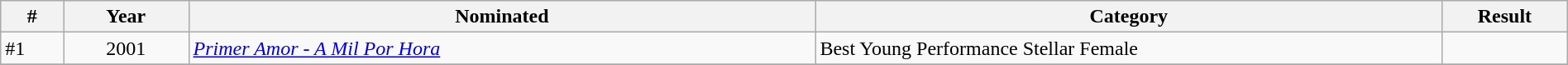<table class="wikitable" width=100%>
<tr>
<th width="2.5%">#</th>
<th width="5%">Year</th>
<th width="25%">Nominated</th>
<th width="25%">Category</th>
<th width="5%">Result</th>
</tr>
<tr>
<td>#1</td>
<td rowspan="1" style="text-align:center;">2001</td>
<td><em><a href='#'>Primer Amor - A Mil Por Hora</a></em></td>
<td>Best Young Performance Stellar Female</td>
<td></td>
</tr>
<tr>
</tr>
</table>
